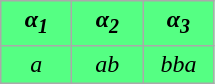<table class="wikitable" style="text-align:center;background:#55FF83;font-style:italic;">
<tr style="font-weight:bold;">
<td width=40>α<sub>1</sub></td>
<td width=40>α<sub>2</sub></td>
<td width=40>α<sub>3</sub></td>
</tr>
<tr>
<td>a</td>
<td>ab</td>
<td>bba</td>
</tr>
</table>
